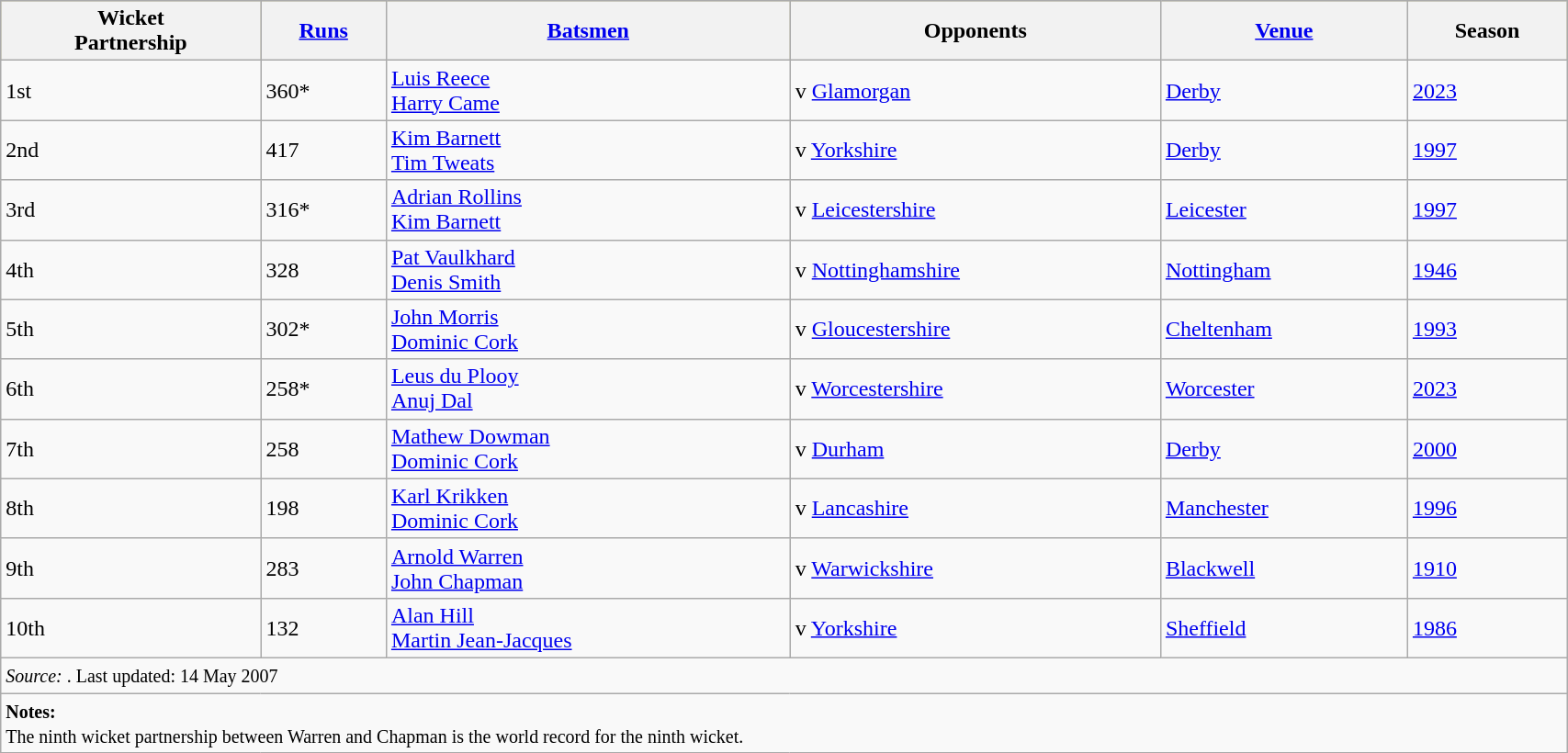<table class="wikitable" width=90%>
<tr bgcolor=#bdb76b>
<th>Wicket<br>Partnership</th>
<th><a href='#'>Runs</a></th>
<th><a href='#'>Batsmen</a></th>
<th>Opponents</th>
<th><a href='#'>Venue</a></th>
<th>Season</th>
</tr>
<tr>
<td>1st</td>
<td>360*</td>
<td> <a href='#'>Luis Reece</a><br> <a href='#'>Harry Came</a></td>
<td>v <a href='#'>Glamorgan</a></td>
<td><a href='#'>Derby</a></td>
<td><a href='#'>2023</a></td>
</tr>
<tr>
<td>2nd</td>
<td>417</td>
<td> <a href='#'>Kim Barnett</a><br> <a href='#'>Tim Tweats</a></td>
<td>v <a href='#'>Yorkshire</a></td>
<td><a href='#'>Derby</a></td>
<td><a href='#'>1997</a></td>
</tr>
<tr>
<td>3rd</td>
<td>316*</td>
<td> <a href='#'>Adrian Rollins</a><br> <a href='#'>Kim Barnett</a></td>
<td>v <a href='#'>Leicestershire</a></td>
<td><a href='#'>Leicester</a></td>
<td><a href='#'>1997</a></td>
</tr>
<tr>
<td>4th</td>
<td>328</td>
<td> <a href='#'>Pat Vaulkhard</a><br> <a href='#'>Denis Smith</a></td>
<td>v <a href='#'>Nottinghamshire</a></td>
<td><a href='#'>Nottingham</a></td>
<td><a href='#'>1946</a></td>
</tr>
<tr>
<td>5th</td>
<td>302*</td>
<td> <a href='#'>John Morris</a><br> <a href='#'>Dominic Cork</a></td>
<td>v <a href='#'>Gloucestershire</a></td>
<td><a href='#'>Cheltenham</a></td>
<td><a href='#'>1993</a></td>
</tr>
<tr>
<td>6th</td>
<td>258*</td>
<td> <a href='#'>Leus du Plooy</a><br> <a href='#'>Anuj Dal</a></td>
<td>v <a href='#'>Worcestershire</a></td>
<td><a href='#'>Worcester</a></td>
<td><a href='#'>2023</a></td>
</tr>
<tr>
<td>7th</td>
<td>258</td>
<td> <a href='#'>Mathew Dowman</a><br> <a href='#'>Dominic Cork</a></td>
<td>v <a href='#'>Durham</a></td>
<td><a href='#'>Derby</a></td>
<td><a href='#'>2000</a></td>
</tr>
<tr>
<td>8th</td>
<td>198</td>
<td> <a href='#'>Karl Krikken</a><br> <a href='#'>Dominic Cork</a></td>
<td>v <a href='#'>Lancashire</a></td>
<td><a href='#'>Manchester</a></td>
<td><a href='#'>1996</a></td>
</tr>
<tr>
<td>9th</td>
<td>283</td>
<td> <a href='#'>Arnold Warren</a><br> <a href='#'>John Chapman</a></td>
<td>v <a href='#'>Warwickshire</a></td>
<td><a href='#'>Blackwell</a></td>
<td><a href='#'>1910</a></td>
</tr>
<tr>
<td>10th</td>
<td>132</td>
<td> <a href='#'>Alan Hill</a><br> <a href='#'>Martin Jean-Jacques</a></td>
<td>v <a href='#'>Yorkshire</a></td>
<td><a href='#'>Sheffield</a></td>
<td><a href='#'>1986</a></td>
</tr>
<tr>
<td colspan=6><small><em>Source: </em>. Last updated: 14 May 2007</small></td>
</tr>
<tr>
<td colspan=6><small><strong>Notes:</strong><br>The ninth wicket partnership between Warren and Chapman is the world record for the ninth wicket.</small></td>
</tr>
</table>
